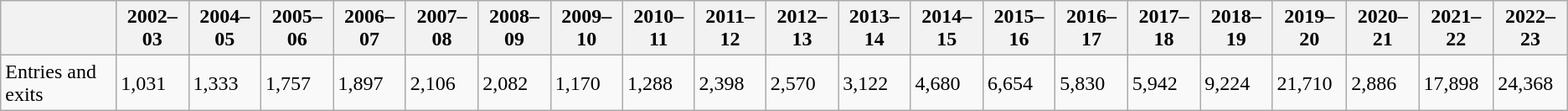<table class="wikitable">
<tr>
<th></th>
<th>2002–03</th>
<th>2004–05</th>
<th>2005–06</th>
<th>2006–07</th>
<th>2007–08</th>
<th>2008–09</th>
<th>2009–10</th>
<th>2010–11</th>
<th>2011–12</th>
<th>2012–13</th>
<th>2013–14</th>
<th>2014–15</th>
<th>2015–16</th>
<th>2016–17</th>
<th>2017–18</th>
<th>2018–19</th>
<th>2019–20</th>
<th>2020–21</th>
<th>2021–22</th>
<th>2022–23</th>
</tr>
<tr>
<td>Entries and exits</td>
<td>1,031</td>
<td>1,333</td>
<td>1,757</td>
<td>1,897</td>
<td>2,106</td>
<td>2,082</td>
<td>1,170</td>
<td>1,288</td>
<td>2,398</td>
<td>2,570</td>
<td>3,122</td>
<td>4,680</td>
<td>6,654</td>
<td>5,830</td>
<td>5,942</td>
<td>9,224</td>
<td>21,710</td>
<td>2,886</td>
<td>17,898</td>
<td>24,368</td>
</tr>
</table>
